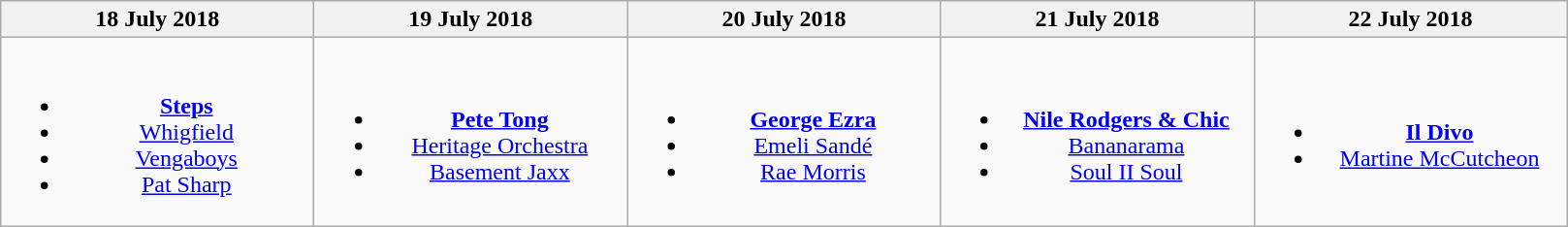<table class="wikitable" style="text-align:center;">
<tr>
<th scope="col" style="width:13em;">18 July 2018</th>
<th scope="col" style="width:13em;">19 July 2018</th>
<th scope="col" style="width:13em;">20 July 2018</th>
<th scope="col" style="width:13em;">21 July 2018</th>
<th scope="col" style="width:13em;">22 July 2018</th>
</tr>
<tr>
<td><br><ul><li><strong><a href='#'>Steps</a></strong></li><li><a href='#'>Whigfield</a></li><li><a href='#'>Vengaboys</a></li><li><a href='#'>Pat Sharp</a></li></ul></td>
<td><br><ul><li><strong><a href='#'>Pete Tong</a></strong></li><li><a href='#'>Heritage Orchestra</a></li><li><a href='#'>Basement Jaxx</a></li></ul></td>
<td><br><ul><li><strong><a href='#'>George Ezra</a></strong></li><li><a href='#'>Emeli Sandé</a></li><li><a href='#'>Rae Morris</a></li></ul></td>
<td><br><ul><li><strong><a href='#'>Nile Rodgers & Chic</a></strong></li><li><a href='#'>Bananarama</a></li><li><a href='#'>Soul II Soul</a></li></ul></td>
<td><br><ul><li><strong><a href='#'>Il Divo</a></strong></li><li><a href='#'>Martine McCutcheon</a></li></ul></td>
</tr>
</table>
